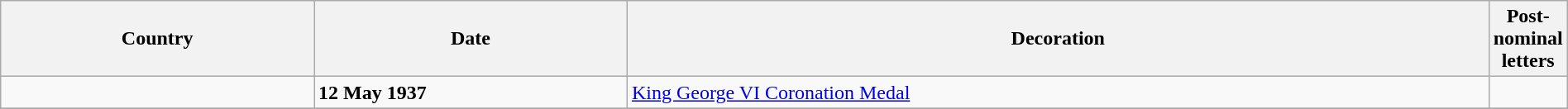<table class="wikitable" style="width:100%;">
<tr>
<th style="width:20%;">Country</th>
<th style="width:20%;">Date</th>
<th style="width:55%;">Decoration</th>
<th style="width:5%;">Post-nominal letters</th>
</tr>
<tr>
<td></td>
<td><strong>12 May 1937</strong></td>
<td><a href='#'>King George VI Coronation Medal</a></td>
<td></td>
</tr>
<tr>
</tr>
</table>
